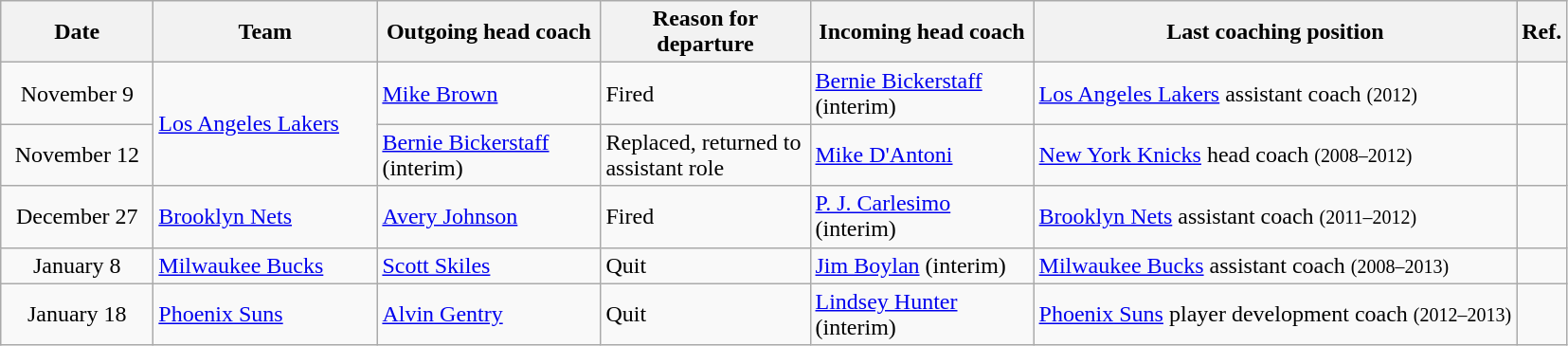<table class="wikitable">
<tr>
<th style="width:100px">Date</th>
<th style="width:150px">Team</th>
<th style="width:150px">Outgoing head coach</th>
<th style="width:140px">Reason for departure</th>
<th style="width:150px">Incoming head coach</th>
<th>Last coaching position</th>
<th>Ref.</th>
</tr>
<tr>
<td align=center>November 9</td>
<td rowspan="2"><a href='#'>Los Angeles Lakers</a></td>
<td><a href='#'>Mike Brown</a></td>
<td>Fired</td>
<td><a href='#'>Bernie Bickerstaff</a> (interim)</td>
<td><a href='#'>Los Angeles Lakers</a> assistant coach <small>(2012)</small></td>
<td align=center></td>
</tr>
<tr>
<td align=center>November 12</td>
<td><a href='#'>Bernie Bickerstaff</a> (interim)</td>
<td>Replaced, returned to assistant role</td>
<td><a href='#'>Mike D'Antoni</a></td>
<td><a href='#'>New York Knicks</a> head coach <small>(2008–2012)</small></td>
<td align=center></td>
</tr>
<tr>
<td align=center>December 27</td>
<td><a href='#'>Brooklyn Nets</a></td>
<td><a href='#'>Avery Johnson</a></td>
<td>Fired</td>
<td><a href='#'>P. J. Carlesimo</a> (interim)</td>
<td><a href='#'>Brooklyn Nets</a> assistant coach <small>(2011–2012)</small></td>
<td align=center></td>
</tr>
<tr>
<td align=center>January 8</td>
<td><a href='#'>Milwaukee Bucks</a></td>
<td><a href='#'>Scott Skiles</a></td>
<td>Quit</td>
<td><a href='#'>Jim Boylan</a> (interim)</td>
<td><a href='#'>Milwaukee Bucks</a> assistant coach <small>(2008–2013)</small></td>
<td align=center></td>
</tr>
<tr>
<td align=center>January 18</td>
<td><a href='#'>Phoenix Suns</a></td>
<td><a href='#'>Alvin Gentry</a></td>
<td>Quit</td>
<td><a href='#'>Lindsey Hunter</a> (interim)</td>
<td><a href='#'>Phoenix Suns</a> player development coach <small>(2012–2013)</small></td>
<td align=center></td>
</tr>
</table>
